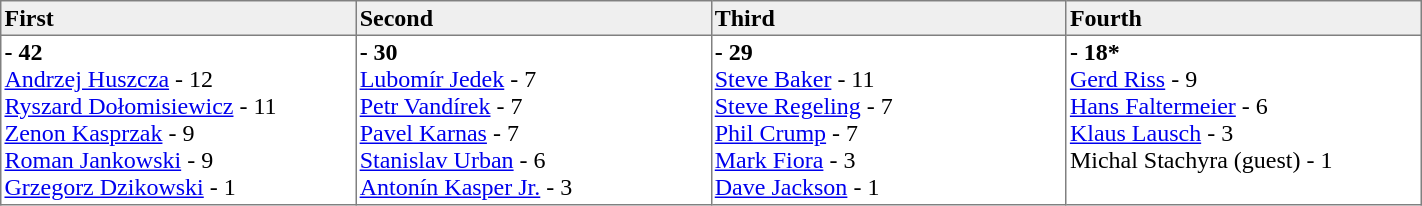<table border=1 cellpadding=2 cellspacing=0 width=75% style="border-collapse:collapse">
<tr align=left style="background:#efefef;">
<th width=20%>First</th>
<th width=20%>Second</th>
<th width=20%>Third</th>
<th width=20%>Fourth</th>
</tr>
<tr align=left>
<td valign=top><strong> - 42</strong><br><a href='#'>Andrzej Huszcza</a> - 12 <br><a href='#'>Ryszard Dołomisiewicz</a> - 11 <br><a href='#'>Zenon Kasprzak</a> - 9 <br><a href='#'>Roman Jankowski</a> - 9 <br><a href='#'>Grzegorz Dzikowski</a> - 1</td>
<td valign=top><strong> - 30</strong><br><a href='#'>Lubomír Jedek</a> - 7 <br><a href='#'>Petr Vandírek</a> - 7 <br><a href='#'>Pavel Karnas</a> - 7 <br><a href='#'>Stanislav Urban</a> - 6 <br><a href='#'>Antonín Kasper Jr.</a> - 3</td>
<td valign=top><strong> - 29</strong><br><a href='#'>Steve Baker</a> - 11 <br><a href='#'>Steve Regeling</a> - 7 <br><a href='#'>Phil Crump</a> - 7 <br><a href='#'>Mark Fiora</a> - 3 <br><a href='#'>Dave Jackson</a> - 1</td>
<td valign=top><strong> - 18*</strong><br><a href='#'>Gerd Riss</a> - 9 <br><a href='#'>Hans Faltermeier</a> - 6 <br><a href='#'>Klaus Lausch</a> - 3 <br>Michal Stachyra (guest) - 1</td>
</tr>
</table>
